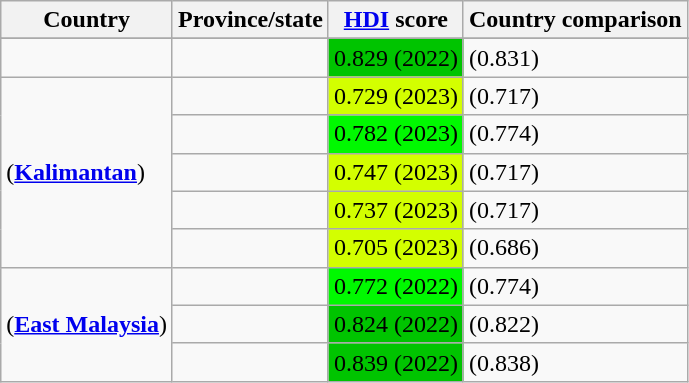<table class="wikitable sortable">
<tr>
<th>Country</th>
<th>Province/state</th>
<th><a href='#'>HDI</a> score</th>
<th>Country comparison</th>
</tr>
<tr>
</tr>
<tr>
<td><strong></strong></td>
<td></td>
<td align=center bgcolor="#00C400">0.829 (2022)</td>
<td> (0.831)</td>
</tr>
<tr>
<td rowspan="5"><strong></strong> (<strong><a href='#'>Kalimantan</a></strong>)</td>
<td></td>
<td align=center bgcolor="#D3FF00">0.729 (2023)</td>
<td> (0.717)</td>
</tr>
<tr>
<td></td>
<td align=center bgcolor="#00F900">0.782 (2023)</td>
<td> (0.774)</td>
</tr>
<tr>
<td></td>
<td align=center bgcolor="#D3FF00">0.747 (2023)</td>
<td> (0.717)</td>
</tr>
<tr>
<td></td>
<td align=center bgcolor="#D3FF00">0.737 (2023)</td>
<td> (0.717)</td>
</tr>
<tr>
<td></td>
<td align=center bgcolor="#D3FF00">0.705 (2023)</td>
<td> (0.686)</td>
</tr>
<tr>
<td rowspan="3"><strong></strong> (<strong><a href='#'>East Malaysia</a></strong>)</td>
<td></td>
<td align=center bgcolor="#00F900">0.772 (2022)</td>
<td> (0.774)</td>
</tr>
<tr>
<td></td>
<td align=center bgcolor="#00C400">0.824 (2022)</td>
<td> (0.822)</td>
</tr>
<tr>
<td></td>
<td align=center bgcolor="#00C400">0.839 (2022)</td>
<td> (0.838)</td>
</tr>
</table>
